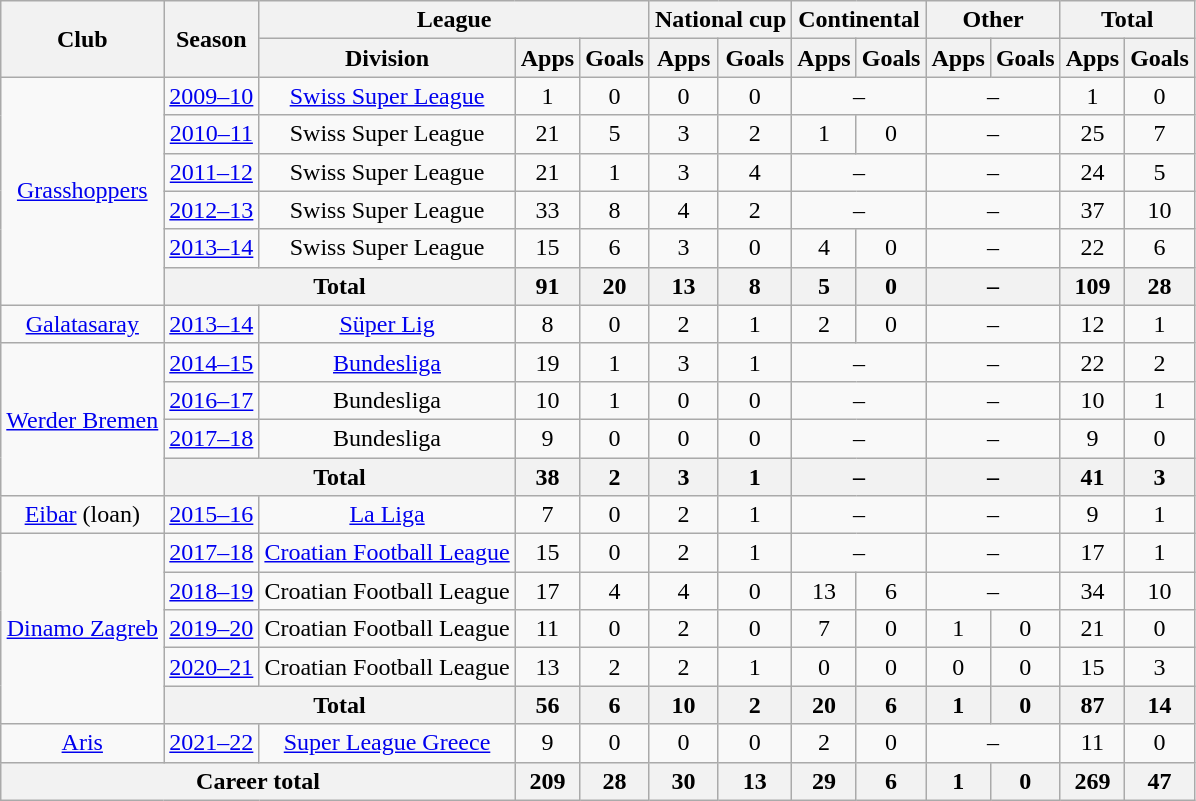<table class="wikitable" style="text-align:center">
<tr>
<th rowspan=2>Club</th>
<th rowspan=2>Season</th>
<th colspan=3>League</th>
<th colspan=2>National cup</th>
<th colspan=2>Continental</th>
<th colspan=2>Other</th>
<th colspan=2>Total</th>
</tr>
<tr>
<th>Division</th>
<th>Apps</th>
<th>Goals</th>
<th>Apps</th>
<th>Goals</th>
<th>Apps</th>
<th>Goals</th>
<th>Apps</th>
<th>Goals</th>
<th>Apps</th>
<th>Goals</th>
</tr>
<tr>
<td rowspan=6><a href='#'>Grasshoppers</a></td>
<td><a href='#'>2009–10</a></td>
<td><a href='#'>Swiss Super League</a></td>
<td>1</td>
<td>0</td>
<td>0</td>
<td>0</td>
<td colspan=2>–</td>
<td colspan=2>–</td>
<td>1</td>
<td>0</td>
</tr>
<tr>
<td><a href='#'>2010–11</a></td>
<td>Swiss Super League</td>
<td>21</td>
<td>5</td>
<td>3</td>
<td>2</td>
<td>1</td>
<td>0</td>
<td colspan=2>–</td>
<td>25</td>
<td>7</td>
</tr>
<tr>
<td><a href='#'>2011–12</a></td>
<td>Swiss Super League</td>
<td>21</td>
<td>1</td>
<td>3</td>
<td>4</td>
<td colspan=2>–</td>
<td colspan=2>–</td>
<td>24</td>
<td>5</td>
</tr>
<tr>
<td><a href='#'>2012–13</a></td>
<td>Swiss Super League</td>
<td>33</td>
<td>8</td>
<td>4</td>
<td>2</td>
<td colspan=2>–</td>
<td colspan=2>–</td>
<td>37</td>
<td>10</td>
</tr>
<tr>
<td><a href='#'>2013–14</a></td>
<td>Swiss Super League</td>
<td>15</td>
<td>6</td>
<td>3</td>
<td>0</td>
<td>4</td>
<td>0</td>
<td colspan=2>–</td>
<td>22</td>
<td>6</td>
</tr>
<tr>
<th colspan=2>Total</th>
<th>91</th>
<th>20</th>
<th>13</th>
<th>8</th>
<th>5</th>
<th>0</th>
<th colspan=2>–</th>
<th>109</th>
<th>28</th>
</tr>
<tr>
<td><a href='#'>Galatasaray</a></td>
<td><a href='#'>2013–14</a></td>
<td><a href='#'>Süper Lig</a></td>
<td>8</td>
<td>0</td>
<td>2</td>
<td>1</td>
<td>2</td>
<td>0</td>
<td colspan=2>–</td>
<td>12</td>
<td>1</td>
</tr>
<tr>
<td rowspan=4><a href='#'>Werder Bremen</a></td>
<td><a href='#'>2014–15</a></td>
<td><a href='#'>Bundesliga</a></td>
<td>19</td>
<td>1</td>
<td>3</td>
<td>1</td>
<td colspan=2>–</td>
<td colspan=2>–</td>
<td>22</td>
<td>2</td>
</tr>
<tr>
<td><a href='#'>2016–17</a></td>
<td>Bundesliga</td>
<td>10</td>
<td>1</td>
<td>0</td>
<td>0</td>
<td colspan=2>–</td>
<td colspan=2>–</td>
<td>10</td>
<td>1</td>
</tr>
<tr>
<td><a href='#'>2017–18</a></td>
<td>Bundesliga</td>
<td>9</td>
<td>0</td>
<td>0</td>
<td>0</td>
<td colspan=2>–</td>
<td colspan=2>–</td>
<td>9</td>
<td>0</td>
</tr>
<tr>
<th colspan=2>Total</th>
<th>38</th>
<th>2</th>
<th>3</th>
<th>1</th>
<th colspan=2>–</th>
<th colspan=2>–</th>
<th>41</th>
<th>3</th>
</tr>
<tr>
<td><a href='#'>Eibar</a> (loan)</td>
<td><a href='#'>2015–16</a></td>
<td><a href='#'>La Liga</a></td>
<td>7</td>
<td>0</td>
<td>2</td>
<td>1</td>
<td colspan=2>–</td>
<td colspan=2>–</td>
<td>9</td>
<td>1</td>
</tr>
<tr>
<td rowspan=5><a href='#'>Dinamo Zagreb</a></td>
<td><a href='#'>2017–18</a></td>
<td><a href='#'>Croatian Football League</a></td>
<td>15</td>
<td>0</td>
<td>2</td>
<td>1</td>
<td colspan=2>–</td>
<td colspan=2>–</td>
<td>17</td>
<td>1</td>
</tr>
<tr>
<td><a href='#'>2018–19</a></td>
<td>Croatian Football League</td>
<td>17</td>
<td>4</td>
<td>4</td>
<td>0</td>
<td>13</td>
<td>6</td>
<td colspan=2>–</td>
<td>34</td>
<td>10</td>
</tr>
<tr>
<td><a href='#'>2019–20</a></td>
<td>Croatian Football League</td>
<td>11</td>
<td>0</td>
<td>2</td>
<td>0</td>
<td>7</td>
<td>0</td>
<td>1</td>
<td>0</td>
<td>21</td>
<td>0</td>
</tr>
<tr>
<td><a href='#'>2020–21</a></td>
<td>Croatian Football League</td>
<td>13</td>
<td>2</td>
<td>2</td>
<td>1</td>
<td>0</td>
<td>0</td>
<td>0</td>
<td>0</td>
<td>15</td>
<td>3</td>
</tr>
<tr>
<th colspan=2>Total</th>
<th>56</th>
<th>6</th>
<th>10</th>
<th>2</th>
<th>20</th>
<th>6</th>
<th>1</th>
<th>0</th>
<th>87</th>
<th>14</th>
</tr>
<tr>
<td><a href='#'>Aris</a></td>
<td><a href='#'>2021–22</a></td>
<td><a href='#'>Super League Greece</a></td>
<td>9</td>
<td>0</td>
<td>0</td>
<td>0</td>
<td>2</td>
<td>0</td>
<td colspan=2>–</td>
<td>11</td>
<td>0</td>
</tr>
<tr>
<th colspan=3>Career total</th>
<th>209</th>
<th>28</th>
<th>30</th>
<th>13</th>
<th>29</th>
<th>6</th>
<th>1</th>
<th>0</th>
<th>269</th>
<th>47</th>
</tr>
</table>
